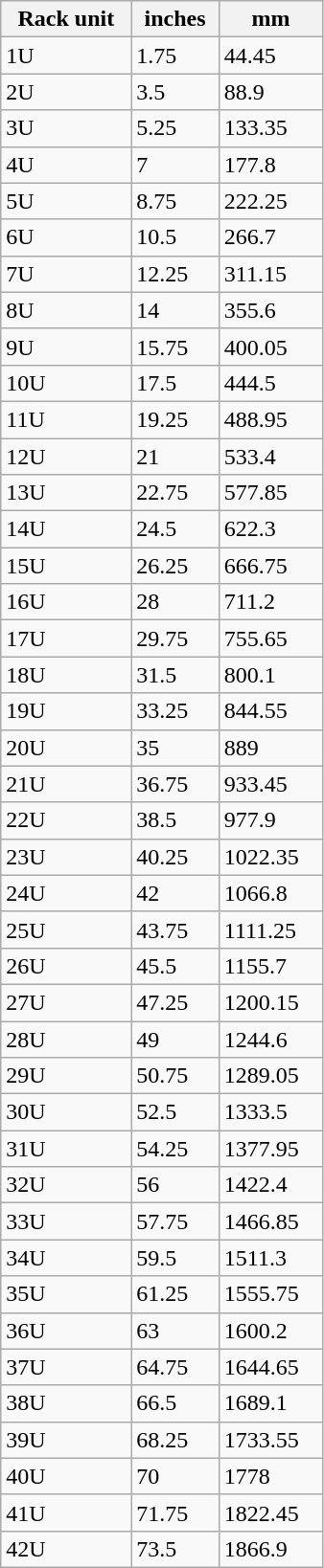<table class="wikitable collapsible collapsed" style="min-width: 225px;">
<tr>
<th scope="col">Rack unit</th>
<th scope="col">inches</th>
<th scope="col">mm</th>
</tr>
<tr>
<td>1U</td>
<td>1.75</td>
<td>44.45</td>
</tr>
<tr>
<td>2U</td>
<td>3.5</td>
<td>88.9</td>
</tr>
<tr>
<td>3U</td>
<td>5.25</td>
<td>133.35</td>
</tr>
<tr>
<td>4U</td>
<td>7</td>
<td>177.8</td>
</tr>
<tr>
<td>5U</td>
<td>8.75</td>
<td>222.25</td>
</tr>
<tr>
<td>6U</td>
<td>10.5</td>
<td>266.7</td>
</tr>
<tr>
<td>7U</td>
<td>12.25</td>
<td>311.15</td>
</tr>
<tr>
<td>8U</td>
<td>14</td>
<td>355.6</td>
</tr>
<tr>
<td>9U</td>
<td>15.75</td>
<td>400.05</td>
</tr>
<tr>
<td>10U</td>
<td>17.5</td>
<td>444.5</td>
</tr>
<tr>
<td>11U</td>
<td>19.25</td>
<td>488.95</td>
</tr>
<tr>
<td>12U</td>
<td>21</td>
<td>533.4</td>
</tr>
<tr>
<td>13U</td>
<td>22.75</td>
<td>577.85</td>
</tr>
<tr>
<td>14U</td>
<td>24.5</td>
<td>622.3</td>
</tr>
<tr>
<td>15U</td>
<td>26.25</td>
<td>666.75</td>
</tr>
<tr>
<td>16U</td>
<td>28</td>
<td>711.2</td>
</tr>
<tr>
<td>17U</td>
<td>29.75</td>
<td>755.65</td>
</tr>
<tr>
<td>18U</td>
<td>31.5</td>
<td>800.1</td>
</tr>
<tr>
<td>19U</td>
<td>33.25</td>
<td>844.55</td>
</tr>
<tr>
<td>20U</td>
<td>35</td>
<td>889</td>
</tr>
<tr>
<td>21U</td>
<td>36.75</td>
<td>933.45</td>
</tr>
<tr>
<td>22U</td>
<td>38.5</td>
<td>977.9</td>
</tr>
<tr>
<td>23U</td>
<td>40.25</td>
<td>1022.35</td>
</tr>
<tr>
<td>24U</td>
<td>42</td>
<td>1066.8</td>
</tr>
<tr>
<td>25U</td>
<td>43.75</td>
<td>1111.25</td>
</tr>
<tr>
<td>26U</td>
<td>45.5</td>
<td>1155.7</td>
</tr>
<tr>
<td>27U</td>
<td>47.25</td>
<td>1200.15</td>
</tr>
<tr>
<td>28U</td>
<td>49</td>
<td>1244.6</td>
</tr>
<tr>
<td>29U</td>
<td>50.75</td>
<td>1289.05</td>
</tr>
<tr>
<td>30U</td>
<td>52.5</td>
<td>1333.5</td>
</tr>
<tr>
<td>31U</td>
<td>54.25</td>
<td>1377.95</td>
</tr>
<tr>
<td>32U</td>
<td>56</td>
<td>1422.4</td>
</tr>
<tr>
<td>33U</td>
<td>57.75</td>
<td>1466.85</td>
</tr>
<tr>
<td>34U</td>
<td>59.5</td>
<td>1511.3</td>
</tr>
<tr>
<td>35U</td>
<td>61.25</td>
<td>1555.75</td>
</tr>
<tr>
<td>36U</td>
<td>63</td>
<td>1600.2</td>
</tr>
<tr>
<td>37U</td>
<td>64.75</td>
<td>1644.65</td>
</tr>
<tr>
<td>38U</td>
<td>66.5</td>
<td>1689.1</td>
</tr>
<tr>
<td>39U</td>
<td>68.25</td>
<td>1733.55</td>
</tr>
<tr>
<td>40U</td>
<td>70</td>
<td>1778</td>
</tr>
<tr>
<td>41U</td>
<td>71.75</td>
<td>1822.45</td>
</tr>
<tr>
<td>42U</td>
<td>73.5</td>
<td>1866.9</td>
</tr>
</table>
